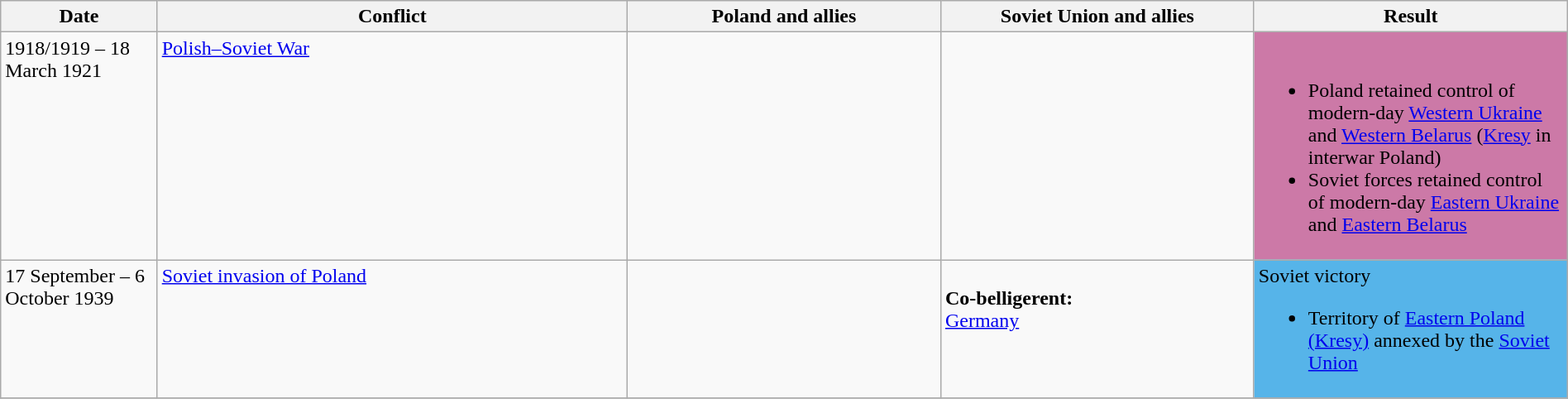<table class="wikitable sortable" width="100%">
<tr>
<th width="10%">Date</th>
<th width="30%">Conflict</th>
<th width="20%">Poland and allies</th>
<th width="20%">Soviet Union and allies</th>
<th width="20%">Result</th>
</tr>
<tr valign="top">
<td>1918/1919 – 18 March 1921</td>
<td><a href='#'>Polish–Soviet War</a></td>
<td> </td>
<td></td>
<td bgcolor="#CC79A7"><br><ul><li>Poland retained control of modern-day <a href='#'>Western Ukraine</a> and <a href='#'>Western Belarus</a> (<a href='#'>Kresy</a> in interwar Poland)</li><li>Soviet forces retained control of modern-day <a href='#'>Eastern Ukraine</a> and <a href='#'>Eastern Belarus</a></li></ul></td>
</tr>
<tr valign="top">
<td>17 September – 6 October 1939</td>
<td><a href='#'>Soviet invasion of Poland</a></td>
<td></td>
<td><br><strong>Co-belligerent:</strong><br> <a href='#'>Germany</a></td>
<td bgcolor="#56B4E9">Soviet victory<br><ul><li>Territory of <a href='#'>Eastern Poland (Kresy)</a> annexed by the <a href='#'>Soviet Union</a></li></ul></td>
</tr>
<tr valign="top">
</tr>
</table>
